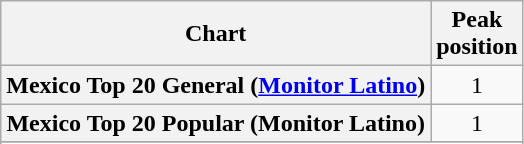<table class="wikitable sortable">
<tr>
<th>Chart</th>
<th>Peak<br>position</th>
</tr>
<tr>
<th>Mexico Top 20 General (<a href='#'>Monitor Latino</a>)</th>
<td align="center">1</td>
</tr>
<tr>
<th>Mexico Top 20 Popular (Monitor Latino)</th>
<td align="center">1</td>
</tr>
<tr>
</tr>
<tr>
</tr>
<tr>
</tr>
<tr>
</tr>
</table>
